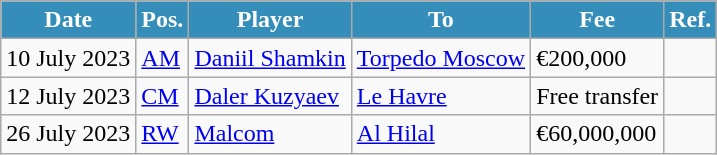<table class="wikitable plainrowheaders sortable">
<tr>
<th style="background:#348EB9; color:white; text-align:center;">Date</th>
<th style="background:#348EB9; color:white; text-align:center;">Pos.</th>
<th style="background:#348EB9; color:white; text-align:center;">Player</th>
<th style="background:#348EB9; color:white; text-align:center;">To</th>
<th style="background:#348EB9; color:white; text-align:center;">Fee</th>
<th style="background:#348EB9; color:white; text-align:center;">Ref.</th>
</tr>
<tr>
<td>10 July 2023</td>
<td><a href='#'>AM</a></td>
<td> <a href='#'>Daniil Shamkin</a></td>
<td> <a href='#'>Torpedo Moscow</a></td>
<td>€200,000</td>
<td></td>
</tr>
<tr>
<td>12 July 2023</td>
<td><a href='#'>CM</a></td>
<td> <a href='#'>Daler Kuzyaev</a></td>
<td> <a href='#'>Le Havre</a></td>
<td>Free transfer</td>
<td></td>
</tr>
<tr>
<td>26 July 2023</td>
<td><a href='#'>RW</a></td>
<td> <a href='#'>Malcom</a></td>
<td> <a href='#'>Al Hilal</a></td>
<td>€60,000,000</td>
<td></td>
</tr>
</table>
